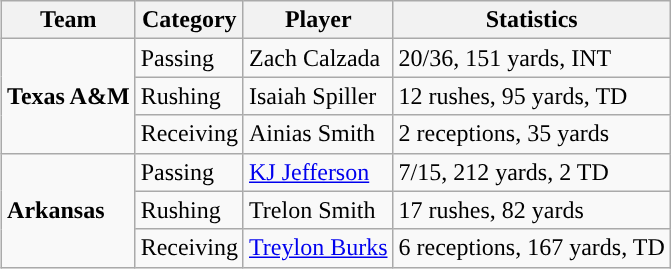<table class="wikitable" style="float: right;">
<tr>
<th>Team</th>
<th>Category</th>
<th>Player</th>
<th>Statistics</th>
</tr>
<tr>
<td rowspan=3><strong>Texas A&M</strong></td>
<td>Passing</td>
<td>Zach Calzada</td>
<td>20/36, 151 yards, INT</td>
</tr>
<tr>
<td>Rushing</td>
<td>Isaiah Spiller</td>
<td>12 rushes, 95 yards, TD</td>
</tr>
<tr>
<td>Receiving</td>
<td>Ainias Smith</td>
<td>2 receptions, 35 yards</td>
</tr>
<tr>
<td rowspan=3><strong>Arkansas</strong></td>
<td>Passing</td>
<td><a href='#'>KJ Jefferson</a></td>
<td>7/15, 212 yards, 2 TD</td>
</tr>
<tr>
<td>Rushing</td>
<td>Trelon Smith</td>
<td>17 rushes, 82 yards</td>
</tr>
<tr>
<td>Receiving</td>
<td><a href='#'>Treylon Burks</a></td>
<td>6 receptions, 167 yards, TD</td>
</tr>
</table>
